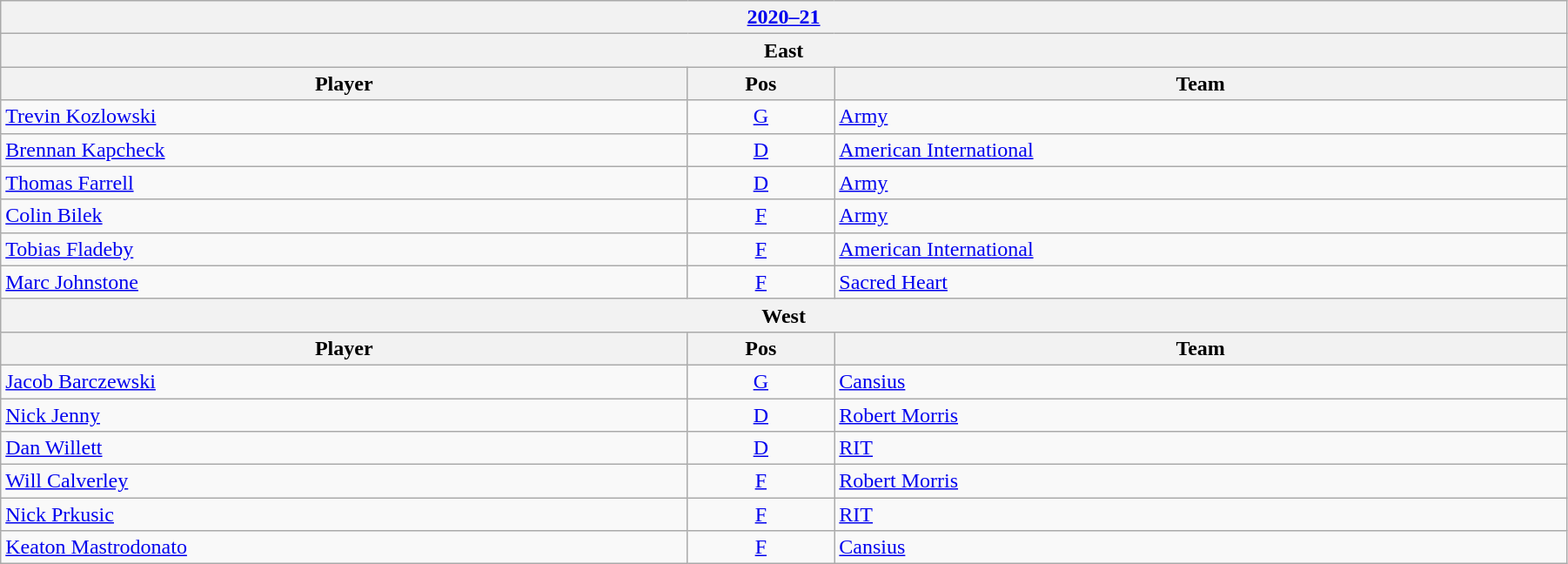<table class="wikitable" width=95%>
<tr>
<th colspan=3><a href='#'>2020–21</a></th>
</tr>
<tr>
<th colspan=3><strong>East</strong></th>
</tr>
<tr>
<th>Player</th>
<th>Pos</th>
<th>Team</th>
</tr>
<tr>
<td><a href='#'>Trevin Kozlowski</a></td>
<td style="text-align:center;"><a href='#'>G</a></td>
<td><a href='#'>Army</a></td>
</tr>
<tr>
<td><a href='#'>Brennan Kapcheck</a></td>
<td style="text-align:center;"><a href='#'>D</a></td>
<td><a href='#'>American International</a></td>
</tr>
<tr>
<td><a href='#'>Thomas Farrell</a></td>
<td style="text-align:center;"><a href='#'>D</a></td>
<td><a href='#'>Army</a></td>
</tr>
<tr>
<td><a href='#'>Colin Bilek</a></td>
<td style="text-align:center;"><a href='#'>F</a></td>
<td><a href='#'>Army</a></td>
</tr>
<tr>
<td><a href='#'>Tobias Fladeby</a></td>
<td style="text-align:center;"><a href='#'>F</a></td>
<td><a href='#'>American International</a></td>
</tr>
<tr>
<td><a href='#'>Marc Johnstone</a></td>
<td style="text-align:center;"><a href='#'>F</a></td>
<td><a href='#'>Sacred Heart</a></td>
</tr>
<tr>
<th colspan=3><strong>West</strong></th>
</tr>
<tr>
<th>Player</th>
<th>Pos</th>
<th>Team</th>
</tr>
<tr>
<td><a href='#'>Jacob Barczewski</a></td>
<td style="text-align:center;"><a href='#'>G</a></td>
<td><a href='#'>Cansius</a></td>
</tr>
<tr>
<td><a href='#'>Nick Jenny</a></td>
<td style="text-align:center;"><a href='#'>D</a></td>
<td><a href='#'>Robert Morris</a></td>
</tr>
<tr>
<td><a href='#'>Dan Willett</a></td>
<td style="text-align:center;"><a href='#'>D</a></td>
<td><a href='#'>RIT</a></td>
</tr>
<tr>
<td><a href='#'>Will Calverley</a></td>
<td style="text-align:center;"><a href='#'>F</a></td>
<td><a href='#'>Robert Morris</a></td>
</tr>
<tr>
<td><a href='#'>Nick Prkusic</a></td>
<td style="text-align:center;"><a href='#'>F</a></td>
<td><a href='#'>RIT</a></td>
</tr>
<tr>
<td><a href='#'>Keaton Mastrodonato</a></td>
<td style="text-align:center;"><a href='#'>F</a></td>
<td><a href='#'>Cansius</a></td>
</tr>
</table>
